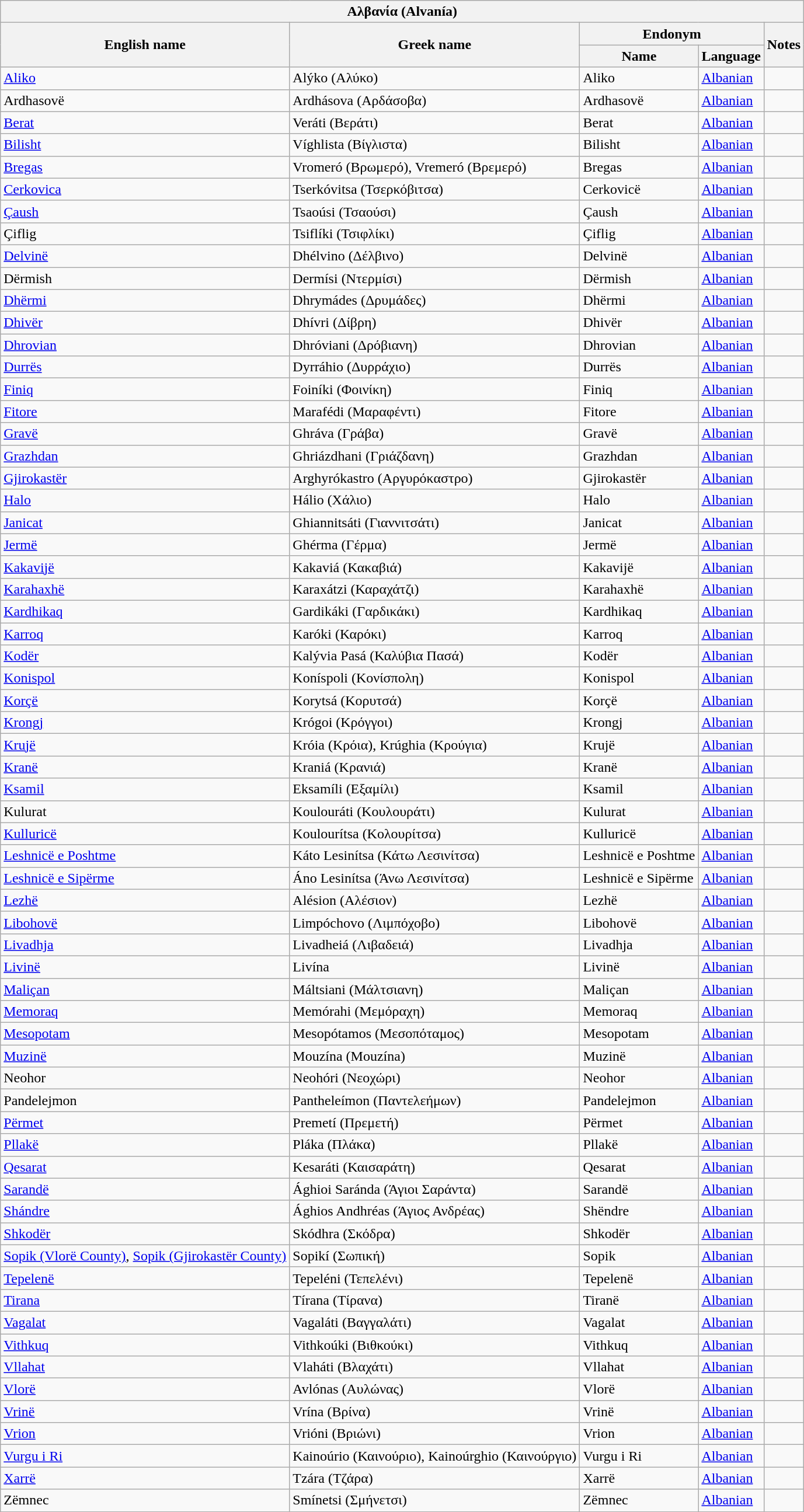<table class="wikitable sortable">
<tr>
<th colspan="5"> <strong>Αλβανία (Alvanía)</strong></th>
</tr>
<tr>
<th rowspan="2">English name</th>
<th rowspan="2">Greek name</th>
<th colspan="2">Endonym</th>
<th rowspan="2">Notes</th>
</tr>
<tr>
<th>Name</th>
<th>Language</th>
</tr>
<tr>
<td><a href='#'>Aliko</a></td>
<td>Alýko (Αλύκο)</td>
<td>Aliko</td>
<td><a href='#'>Albanian</a></td>
<td></td>
</tr>
<tr>
<td>Ardhasovë</td>
<td>Ardhásova (Αρδάσοβα)</td>
<td>Ardhasovë</td>
<td><a href='#'>Albanian</a></td>
<td></td>
</tr>
<tr>
<td><a href='#'>Berat</a></td>
<td>Veráti (Βεράτι)</td>
<td>Berat</td>
<td><a href='#'>Albanian</a></td>
<td></td>
</tr>
<tr>
<td><a href='#'>Bilisht</a></td>
<td>Víghlista (Βίγλιστα)</td>
<td>Bilisht</td>
<td><a href='#'>Albanian</a></td>
<td></td>
</tr>
<tr>
<td><a href='#'>Bregas</a></td>
<td>Vromeró (Βρωμερό), Vremeró (Βρεμερό)</td>
<td>Bregas</td>
<td><a href='#'>Albanian</a></td>
<td></td>
</tr>
<tr>
<td><a href='#'>Cerkovica</a></td>
<td>Tserkóvitsa (Τσερκόβιτσα)</td>
<td>Cerkovicë</td>
<td><a href='#'>Albanian</a></td>
<td></td>
</tr>
<tr>
<td><a href='#'>Çaush</a></td>
<td>Tsaoúsi (Τσαούσι)</td>
<td>Çaush</td>
<td><a href='#'>Albanian</a></td>
<td></td>
</tr>
<tr>
<td>Çiflig</td>
<td>Tsiflíki (Τσιφλίκι)</td>
<td>Çiflig</td>
<td><a href='#'>Albanian</a></td>
<td></td>
</tr>
<tr>
<td><a href='#'>Delvinë</a></td>
<td>Dhélvino (Δέλβινο)</td>
<td>Delvinë</td>
<td><a href='#'>Albanian</a></td>
<td></td>
</tr>
<tr>
<td>Dërmish</td>
<td>Dermísi (Ντερμίσι)</td>
<td>Dërmish</td>
<td><a href='#'>Albanian</a></td>
<td></td>
</tr>
<tr>
<td><a href='#'>Dhërmi</a></td>
<td>Dhrymádes (Δρυμάδες)</td>
<td>Dhërmi</td>
<td><a href='#'>Albanian</a></td>
<td></td>
</tr>
<tr>
<td><a href='#'>Dhivër</a></td>
<td>Dhívri (Δίβρη)</td>
<td>Dhivër</td>
<td><a href='#'>Albanian</a></td>
<td></td>
</tr>
<tr>
<td><a href='#'>Dhrovian</a></td>
<td>Dhróviani (Δρόβιανη)</td>
<td>Dhrovian</td>
<td><a href='#'>Albanian</a></td>
<td></td>
</tr>
<tr>
<td><a href='#'>Durrës</a></td>
<td>Dyrráhio (Δυρράχιο)</td>
<td>Durrës</td>
<td><a href='#'>Albanian</a></td>
<td></td>
</tr>
<tr>
<td><a href='#'>Finiq</a></td>
<td>Foiníki (Φοινίκη)</td>
<td>Finiq</td>
<td><a href='#'>Albanian</a></td>
<td></td>
</tr>
<tr>
<td><a href='#'>Fitore</a></td>
<td>Marafédi (Μαραφέντι)</td>
<td>Fitore</td>
<td><a href='#'>Albanian</a></td>
<td></td>
</tr>
<tr>
<td><a href='#'>Gravë</a></td>
<td>Ghráva (Γράβα)</td>
<td>Gravë</td>
<td><a href='#'>Albanian</a></td>
<td></td>
</tr>
<tr>
<td><a href='#'>Grazhdan</a></td>
<td>Ghriázdhani (Γριάζδανη)</td>
<td>Grazhdan</td>
<td><a href='#'>Albanian</a></td>
<td></td>
</tr>
<tr>
<td><a href='#'>Gjirokastër</a></td>
<td>Arghyrókastro (Αργυρόκαστρο)</td>
<td>Gjirokastër</td>
<td><a href='#'>Albanian</a></td>
<td></td>
</tr>
<tr>
<td><a href='#'>Halo</a></td>
<td>Hálio (Χάλιο)</td>
<td>Halo</td>
<td><a href='#'>Albanian</a></td>
<td></td>
</tr>
<tr>
<td><a href='#'>Janicat</a></td>
<td>Ghiannitsáti (Γιαννιτσάτι)</td>
<td>Janicat</td>
<td><a href='#'>Albanian</a></td>
<td></td>
</tr>
<tr>
<td><a href='#'>Jermë</a></td>
<td>Ghérma (Γέρμα)</td>
<td>Jermë</td>
<td><a href='#'>Albanian</a></td>
<td></td>
</tr>
<tr>
<td><a href='#'>Kakavijë</a></td>
<td>Kakaviá (Κακαβιά)</td>
<td>Kakavijë</td>
<td><a href='#'>Albanian</a></td>
<td></td>
</tr>
<tr>
<td><a href='#'>Karahaxhë</a></td>
<td>Karaxátzi (Καραχάτζι)</td>
<td>Karahaxhë</td>
<td><a href='#'>Albanian</a></td>
<td></td>
</tr>
<tr>
<td><a href='#'>Kardhikaq</a></td>
<td>Gardikáki (Γαρδικάκι)</td>
<td>Kardhikaq</td>
<td><a href='#'>Albanian</a></td>
<td></td>
</tr>
<tr>
<td><a href='#'>Karroq</a></td>
<td>Karóki (Καρόκι)</td>
<td>Karroq</td>
<td><a href='#'>Albanian</a></td>
<td></td>
</tr>
<tr>
<td><a href='#'>Kodër</a></td>
<td>Kalývia Pasá (Καλύβια Πασά)</td>
<td>Kodër</td>
<td><a href='#'>Albanian</a></td>
<td></td>
</tr>
<tr>
<td><a href='#'>Konispol</a></td>
<td>Koníspoli (Κονίσπολη)</td>
<td>Konispol</td>
<td><a href='#'>Albanian</a></td>
<td></td>
</tr>
<tr>
<td><a href='#'>Korçë</a></td>
<td>Korytsá (Κορυτσά)</td>
<td>Korçë</td>
<td><a href='#'>Albanian</a></td>
<td></td>
</tr>
<tr>
<td><a href='#'>Krongj</a></td>
<td>Krógoi (Κρόγγοι)</td>
<td>Krongj</td>
<td><a href='#'>Albanian</a></td>
<td></td>
</tr>
<tr>
<td><a href='#'>Krujë</a></td>
<td>Króia (Κρόια), Krúghia (Κρούγια)</td>
<td>Krujë</td>
<td><a href='#'>Albanian</a></td>
<td></td>
</tr>
<tr>
<td><a href='#'>Kranë</a></td>
<td>Kraniá (Κρανιά)</td>
<td>Kranë</td>
<td><a href='#'>Albanian</a></td>
<td></td>
</tr>
<tr>
<td><a href='#'>Ksamil</a></td>
<td>Eksamíli (Εξαμίλι)</td>
<td>Ksamil</td>
<td><a href='#'>Albanian</a></td>
<td></td>
</tr>
<tr>
<td>Kulurat</td>
<td>Koulouráti (Κουλουράτι)</td>
<td>Kulurat</td>
<td><a href='#'>Albanian</a></td>
<td></td>
</tr>
<tr>
<td><a href='#'>Kulluricë</a></td>
<td>Koulourítsa (Κολουρίτσα)</td>
<td>Kulluricë</td>
<td><a href='#'>Albanian</a></td>
<td></td>
</tr>
<tr>
<td><a href='#'>Leshnicë e Poshtme</a></td>
<td>Káto Lesinítsa (Κάτω Λεσινίτσα)</td>
<td>Leshnicë e Poshtme</td>
<td><a href='#'>Albanian</a></td>
<td></td>
</tr>
<tr>
<td><a href='#'>Leshnicë e Sipërme</a></td>
<td>Áno Lesinítsa (Άνω Λεσινίτσα)</td>
<td>Leshnicë e Sipërme</td>
<td><a href='#'>Albanian</a></td>
<td></td>
</tr>
<tr>
<td><a href='#'>Lezhë</a></td>
<td>Alésion (Αλέσιον)</td>
<td>Lezhë</td>
<td><a href='#'>Albanian</a></td>
<td></td>
</tr>
<tr>
<td><a href='#'>Libohovë</a></td>
<td>Limpóchovo (Λιμπόχοβο)</td>
<td>Libohovë</td>
<td><a href='#'>Albanian</a></td>
<td></td>
</tr>
<tr>
<td><a href='#'>Livadhja</a></td>
<td>Livadheiá (Λιβαδειά)</td>
<td>Livadhja</td>
<td><a href='#'>Albanian</a></td>
<td></td>
</tr>
<tr>
<td><a href='#'>Livinë</a></td>
<td>Livína</td>
<td>Livinë</td>
<td><a href='#'>Albanian</a></td>
<td></td>
</tr>
<tr>
<td><a href='#'>Maliçan</a></td>
<td>Máltsiani (Μάλτσιανη)</td>
<td>Maliçan</td>
<td><a href='#'>Albanian</a></td>
<td></td>
</tr>
<tr>
<td><a href='#'>Memoraq</a></td>
<td>Memórahi (Μεμόραχη)</td>
<td>Memoraq</td>
<td><a href='#'>Albanian</a></td>
<td></td>
</tr>
<tr>
<td><a href='#'>Mesopotam</a></td>
<td>Mesopótamos (Μεσοπόταμος)</td>
<td>Mesopotam</td>
<td><a href='#'>Albanian</a></td>
<td></td>
</tr>
<tr>
<td><a href='#'>Muzinë</a></td>
<td>Mouzína (Mouzína)</td>
<td>Muzinë</td>
<td><a href='#'>Albanian</a></td>
<td></td>
</tr>
<tr>
<td>Neohor</td>
<td>Neohóri (Νεοχώρι)</td>
<td>Neohor</td>
<td><a href='#'>Albanian</a></td>
<td></td>
</tr>
<tr>
<td>Pandelejmon</td>
<td>Pantheleímon (Παντελεήμων)</td>
<td>Pandelejmon</td>
<td><a href='#'>Albanian</a></td>
<td></td>
</tr>
<tr>
<td><a href='#'>Përmet</a></td>
<td>Premetí (Πρεμετή)</td>
<td>Përmet</td>
<td><a href='#'>Albanian</a></td>
<td></td>
</tr>
<tr>
<td><a href='#'>Pllakë</a></td>
<td>Pláka (Πλάκα)</td>
<td>Pllakë</td>
<td><a href='#'>Albanian</a></td>
<td></td>
</tr>
<tr>
<td><a href='#'>Qesarat</a></td>
<td>Kesaráti (Καισαράτη)</td>
<td>Qesarat</td>
<td><a href='#'>Albanian</a></td>
<td></td>
</tr>
<tr>
<td><a href='#'>Sarandë</a></td>
<td>Ághioi Saránda (Άγιοι Σαράντα)</td>
<td>Sarandë</td>
<td><a href='#'>Albanian</a></td>
<td></td>
</tr>
<tr>
<td><a href='#'>Shándre</a></td>
<td>Ághios Andhréas (Άγιος Ανδρέας)</td>
<td>Shëndre</td>
<td><a href='#'>Albanian</a></td>
<td></td>
</tr>
<tr>
<td><a href='#'>Shkodër</a></td>
<td>Skódhra (Σκόδρα)</td>
<td>Shkodër</td>
<td><a href='#'>Albanian</a></td>
<td></td>
</tr>
<tr>
<td><a href='#'>Sopik (Vlorë County)</a>, <a href='#'>Sopik (Gjirokastër County)</a></td>
<td>Sopikí (Σωπική)</td>
<td>Sopik</td>
<td><a href='#'>Albanian</a></td>
<td></td>
</tr>
<tr>
<td><a href='#'>Tepelenë</a></td>
<td>Tepeléni (Τεπελένι)</td>
<td>Tepelenë</td>
<td><a href='#'>Albanian</a></td>
<td></td>
</tr>
<tr>
<td><a href='#'>Tirana</a></td>
<td>Tírana (Τίρανα)</td>
<td>Tiranë</td>
<td><a href='#'>Albanian</a></td>
<td></td>
</tr>
<tr>
<td><a href='#'>Vagalat</a></td>
<td>Vagaláti (Βαγγαλάτι)</td>
<td>Vagalat</td>
<td><a href='#'>Albanian</a></td>
<td></td>
</tr>
<tr>
<td><a href='#'>Vithkuq</a></td>
<td>Vithkoúki (Βιθκούκι)</td>
<td>Vithkuq</td>
<td><a href='#'>Albanian</a></td>
<td></td>
</tr>
<tr>
<td><a href='#'>Vllahat</a></td>
<td>Vlaháti (Βλαχάτι)</td>
<td>Vllahat</td>
<td><a href='#'>Albanian</a></td>
<td></td>
</tr>
<tr>
<td><a href='#'>Vlorë</a></td>
<td>Avlónas (Αυλώνας)</td>
<td>Vlorë</td>
<td><a href='#'>Albanian</a></td>
<td></td>
</tr>
<tr>
<td><a href='#'>Vrinë</a></td>
<td>Vrína (Βρίνα)</td>
<td>Vrinë</td>
<td><a href='#'>Albanian</a></td>
<td></td>
</tr>
<tr>
<td><a href='#'>Vrion</a></td>
<td>Vrióni (Βριώνι)</td>
<td>Vrion</td>
<td><a href='#'>Albanian</a></td>
<td></td>
</tr>
<tr>
<td><a href='#'>Vurgu i Ri</a></td>
<td>Kainoúrio (Καινούριο), Kainoúrghio (Καινούργιο)</td>
<td>Vurgu i Ri</td>
<td><a href='#'>Albanian</a></td>
<td></td>
</tr>
<tr>
<td><a href='#'>Xarrë</a></td>
<td>Tzára (Τζάρα)</td>
<td>Xarrë</td>
<td><a href='#'>Albanian</a></td>
<td></td>
</tr>
<tr>
<td>Zëmnec</td>
<td>Smínetsi (Σμήνετσι)</td>
<td>Zëmnec</td>
<td><a href='#'>Albanian</a></td>
<td></td>
</tr>
</table>
